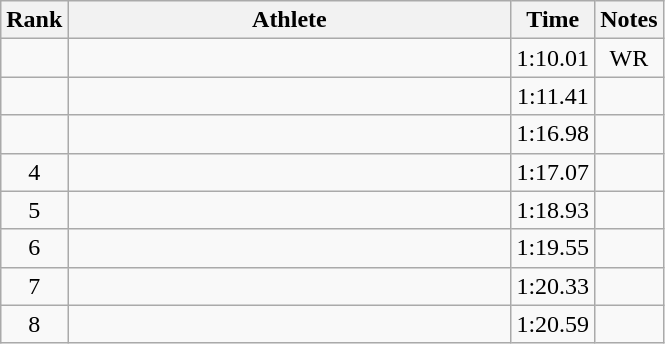<table class="wikitable" style="text-align:center">
<tr>
<th>Rank</th>
<th Style="width:18em">Athlete</th>
<th>Time</th>
<th>Notes</th>
</tr>
<tr>
<td></td>
<td style="text-align:left"></td>
<td>1:10.01</td>
<td>WR</td>
</tr>
<tr>
<td></td>
<td style="text-align:left"></td>
<td>1:11.41</td>
<td></td>
</tr>
<tr>
<td></td>
<td style="text-align:left"></td>
<td>1:16.98</td>
<td></td>
</tr>
<tr>
<td>4</td>
<td style="text-align:left"></td>
<td>1:17.07</td>
<td></td>
</tr>
<tr>
<td>5</td>
<td style="text-align:left"></td>
<td>1:18.93</td>
<td></td>
</tr>
<tr>
<td>6</td>
<td style="text-align:left"></td>
<td>1:19.55</td>
<td></td>
</tr>
<tr>
<td>7</td>
<td style="text-align:left"></td>
<td>1:20.33</td>
<td></td>
</tr>
<tr>
<td>8</td>
<td style="text-align:left"></td>
<td>1:20.59</td>
<td></td>
</tr>
</table>
